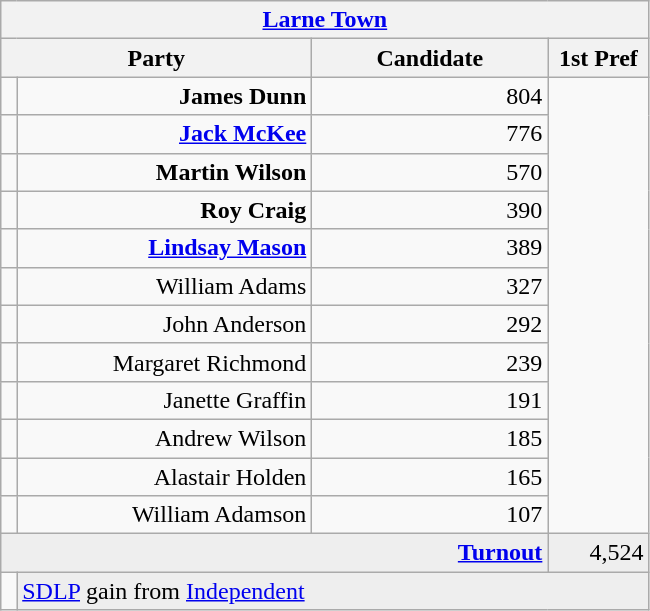<table class="wikitable">
<tr>
<th colspan="4" align="center"><a href='#'>Larne Town</a></th>
</tr>
<tr>
<th colspan="2" align="center" width=200>Party</th>
<th width=150>Candidate</th>
<th width=60>1st Pref</th>
</tr>
<tr>
<td></td>
<td align="right"><strong>James Dunn</strong></td>
<td align="right">804</td>
</tr>
<tr>
<td></td>
<td align="right"><strong><a href='#'>Jack McKee</a></strong></td>
<td align="right">776</td>
</tr>
<tr>
<td></td>
<td align="right"><strong>Martin Wilson</strong></td>
<td align="right">570</td>
</tr>
<tr>
<td></td>
<td align="right"><strong>Roy Craig</strong></td>
<td align="right">390</td>
</tr>
<tr>
<td></td>
<td align="right"><strong><a href='#'>Lindsay Mason</a></strong></td>
<td align="right">389</td>
</tr>
<tr>
<td></td>
<td align="right">William Adams</td>
<td align="right">327</td>
</tr>
<tr>
<td></td>
<td align="right">John Anderson</td>
<td align="right">292</td>
</tr>
<tr>
<td></td>
<td align="right">Margaret Richmond</td>
<td align="right">239</td>
</tr>
<tr>
<td></td>
<td align="right">Janette Graffin</td>
<td align="right">191</td>
</tr>
<tr>
<td></td>
<td align="right">Andrew Wilson</td>
<td align="right">185</td>
</tr>
<tr>
<td></td>
<td align="right">Alastair Holden</td>
<td align="right">165</td>
</tr>
<tr>
<td></td>
<td align="right">William Adamson</td>
<td align="right">107</td>
</tr>
<tr bgcolor="EEEEEE">
<td colspan=3 align="right"><strong><a href='#'>Turnout</a></strong></td>
<td align="right">4,524</td>
</tr>
<tr>
<td bgcolor=></td>
<td colspan=3 bgcolor="EEEEEE"><a href='#'>SDLP</a> gain from <a href='#'>Independent</a></td>
</tr>
</table>
